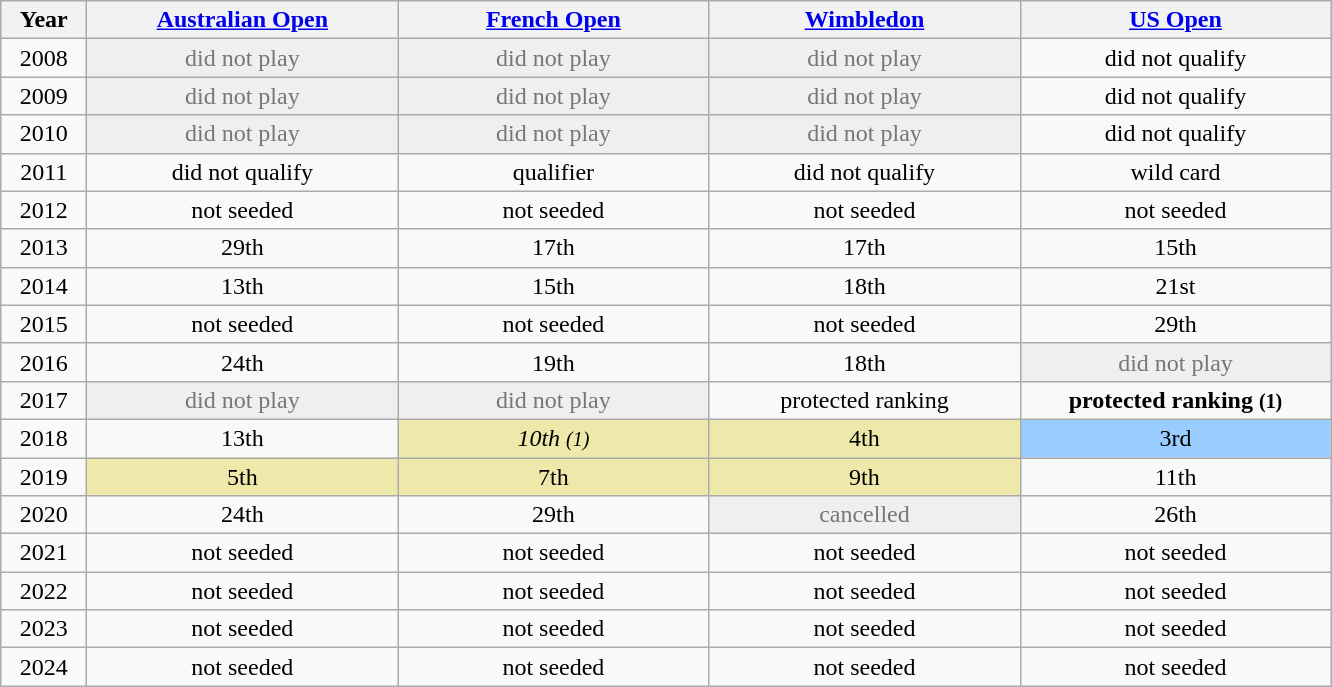<table class=wikitable style=text-align:center>
<tr>
<th width=50>Year</th>
<th width=200><a href='#'>Australian Open</a></th>
<th width=200><a href='#'>French Open</a></th>
<th width=200><a href='#'>Wimbledon</a></th>
<th width=200><a href='#'>US Open</a></th>
</tr>
<tr>
<td>2008</td>
<td bgcolor=efefef style=color:#767676>did not play</td>
<td bgcolor=efefef style=color:#767676>did not play</td>
<td bgcolor=efefef style=color:#767676>did not play</td>
<td>did not qualify</td>
</tr>
<tr>
<td>2009</td>
<td bgcolor=efefef style=color:#767676>did not play</td>
<td bgcolor=efefef style=color:#767676>did not play</td>
<td bgcolor=efefef style=color:#767676>did not play</td>
<td>did not qualify</td>
</tr>
<tr>
<td>2010</td>
<td bgcolor=efefef style=color:#767676>did not play</td>
<td bgcolor=efefef style=color:#767676>did not play</td>
<td bgcolor=efefef style=color:#767676>did not play</td>
<td>did not qualify</td>
</tr>
<tr>
<td>2011</td>
<td>did not qualify</td>
<td>qualifier</td>
<td>did not qualify</td>
<td>wild card</td>
</tr>
<tr>
<td>2012</td>
<td>not seeded</td>
<td>not seeded</td>
<td>not seeded</td>
<td>not seeded</td>
</tr>
<tr>
<td>2013</td>
<td>29th</td>
<td>17th</td>
<td>17th</td>
<td>15th</td>
</tr>
<tr>
<td>2014</td>
<td>13th</td>
<td>15th</td>
<td>18th</td>
<td>21st</td>
</tr>
<tr>
<td>2015</td>
<td>not seeded</td>
<td>not seeded</td>
<td>not seeded</td>
<td>29th</td>
</tr>
<tr>
<td>2016</td>
<td>24th</td>
<td>19th</td>
<td>18th</td>
<td bgcolor=efefef style=color:#767676>did not play</td>
</tr>
<tr>
<td>2017</td>
<td bgcolor=efefef style=color:#767676>did not play</td>
<td bgcolor=efefef style=color:#767676>did not play</td>
<td>protected ranking</td>
<td><strong>protected ranking <small>(1)</small></strong></td>
</tr>
<tr>
<td>2018</td>
<td>13th</td>
<td bgcolor=EEE8AA><em>10th <small>(1)</small></em></td>
<td bgcolor=EEE8AA>4th</td>
<td bgcolor=99ccff>3rd</td>
</tr>
<tr>
<td>2019</td>
<td bgcolor=EEE8AA>5th</td>
<td bgcolor=EEE8AA>7th</td>
<td bgcolor=EEE8AA>9th</td>
<td>11th</td>
</tr>
<tr>
<td>2020</td>
<td>24th</td>
<td>29th</td>
<td bgcolor=efefef style=color:#767676>cancelled</td>
<td>26th</td>
</tr>
<tr>
<td>2021</td>
<td>not seeded</td>
<td>not seeded</td>
<td>not seeded</td>
<td>not seeded</td>
</tr>
<tr>
<td>2022</td>
<td>not seeded</td>
<td>not seeded</td>
<td>not seeded</td>
<td>not seeded</td>
</tr>
<tr>
<td>2023</td>
<td>not seeded</td>
<td>not seeded</td>
<td>not seeded</td>
<td>not seeded</td>
</tr>
<tr>
<td>2024</td>
<td>not seeded</td>
<td>not seeded</td>
<td>not seeded</td>
<td>not seeded</td>
</tr>
</table>
